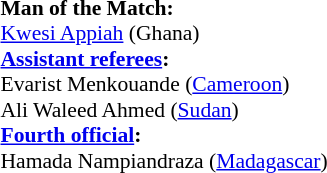<table width=50% style="font-size: 90%">
<tr>
<td><br><strong>Man of the Match:</strong>
<br><a href='#'>Kwesi Appiah</a> (Ghana)<br><strong><a href='#'>Assistant referees</a>:</strong>
<br>Evarist Menkouande (<a href='#'>Cameroon</a>)
<br>Ali Waleed Ahmed (<a href='#'>Sudan</a>)
<br><strong><a href='#'>Fourth official</a>:</strong>
<br>Hamada Nampiandraza (<a href='#'>Madagascar</a>)</td>
</tr>
</table>
